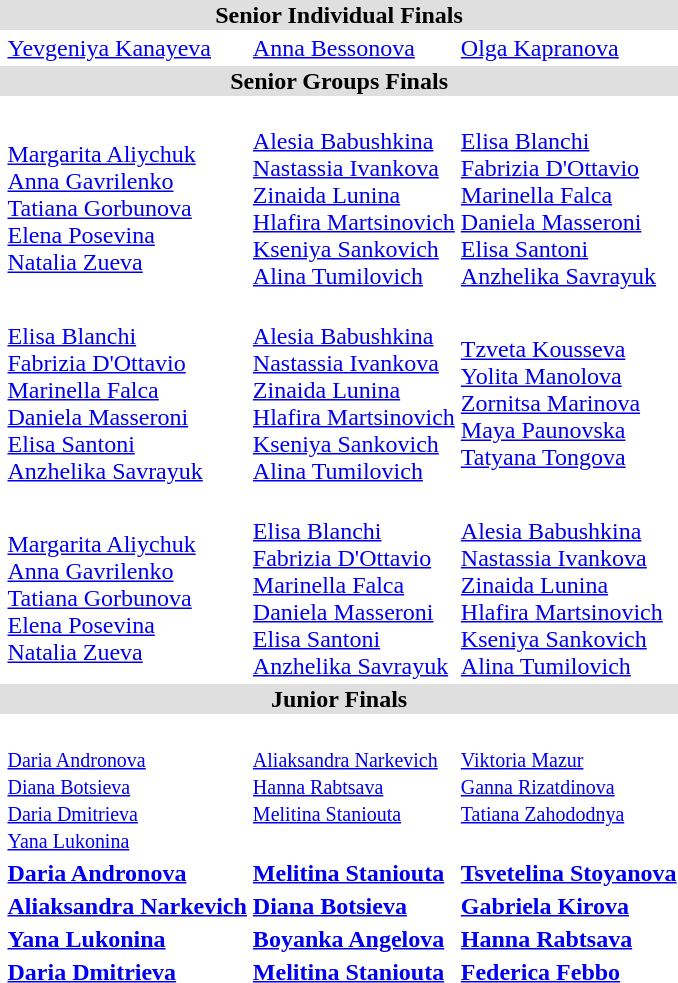<table>
<tr bgcolor="DFDFDF">
<td colspan="4" align="center"><strong>Senior Individual Finals</strong></td>
</tr>
<tr>
<th scope=row style="text-align:left"><br></th>
<td><a href='#'>Yevgeniya Kanayeva</a><br><small></small></td>
<td><a href='#'>Anna Bessonova</a><br><small></small></td>
<td><a href='#'>Olga Kapranova</a><br><small></small></td>
</tr>
<tr bgcolor="DFDFDF">
<td colspan="4" align="center"><strong>Senior Groups Finals</strong></td>
</tr>
<tr>
<th scope=row style="text-align:left"><br></th>
<td><strong></strong><br><a href='#'>Margarita Aliychuk</a><br><a href='#'>Anna Gavrilenko</a><br><a href='#'>Tatiana Gorbunova</a><br><a href='#'>Elena Posevina</a><br><a href='#'>Natalia Zueva</a></td>
<td><strong></strong><br><a href='#'>Alesia Babushkina</a><br><a href='#'>Nastassia Ivankova</a><br><a href='#'>Zinaida Lunina</a><br><a href='#'>Hlafira Martsinovich</a><br><a href='#'>Kseniya Sankovich</a><br><a href='#'>Alina Tumilovich</a></td>
<td><strong></strong><br><a href='#'>Elisa Blanchi</a><br><a href='#'>Fabrizia D'Ottavio</a><br><a href='#'>Marinella Falca</a><br><a href='#'>Daniela Masseroni</a><br><a href='#'>Elisa Santoni</a><br><a href='#'>Anzhelika Savrayuk</a></td>
</tr>
<tr>
<th scope=row style="text-align:left"><br></th>
<td><strong></strong><br><a href='#'>Elisa Blanchi</a><br><a href='#'>Fabrizia D'Ottavio</a><br><a href='#'>Marinella Falca</a><br><a href='#'>Daniela Masseroni</a><br><a href='#'>Elisa Santoni</a><br><a href='#'>Anzhelika Savrayuk</a></td>
<td><strong></strong><br><a href='#'>Alesia Babushkina</a><br><a href='#'>Nastassia Ivankova</a><br><a href='#'>Zinaida Lunina</a><br><a href='#'>Hlafira Martsinovich</a><br><a href='#'>Kseniya Sankovich</a><br><a href='#'>Alina Tumilovich</a></td>
<td><strong></strong><br><a href='#'>Tzveta Kousseva</a><br><a href='#'>Yolita Manolova</a><br><a href='#'>Zornitsa Marinova</a><br><a href='#'>Maya Paunovska</a><br><a href='#'>Tatyana Tongova</a></td>
</tr>
<tr>
<th scope=row style="text-align:left"><br></th>
<td><strong></strong><br><a href='#'>Margarita Aliychuk</a><br><a href='#'>Anna Gavrilenko</a><br><a href='#'>Tatiana Gorbunova</a><br><a href='#'>Elena Posevina</a><br><a href='#'>Natalia Zueva</a></td>
<td><strong></strong><br><a href='#'>Elisa Blanchi</a><br><a href='#'>Fabrizia D'Ottavio</a><br><a href='#'>Marinella Falca</a><br><a href='#'>Daniela Masseroni</a><br><a href='#'>Elisa Santoni</a><br><a href='#'>Anzhelika Savrayuk</a></td>
<td><strong></strong><br><a href='#'>Alesia Babushkina</a><br><a href='#'>Nastassia Ivankova</a><br><a href='#'>Zinaida Lunina</a><br><a href='#'>Hlafira Martsinovich</a><br><a href='#'>Kseniya Sankovich</a><br><a href='#'>Alina Tumilovich</a></td>
</tr>
<tr bgcolor="DFDFDF">
<td colspan="4" align="center"><strong>Junior Finals</strong></td>
</tr>
<tr>
<th scope=row style="text-align:left"><br></th>
<td valign="top"><strong></strong><br><small><a href='#'>Daria Andronova</a><br><a href='#'>Diana Botsieva</a><br><a href='#'>Daria Dmitrieva</a><br><a href='#'>Yana Lukonina</a></small></td>
<td valign="top"><strong></strong><br><small><a href='#'>Aliaksandra Narkevich</a><br><a href='#'>Hanna Rabtsava</a><br><a href='#'>Melitina Staniouta</a></small></td>
<td valign="top"><strong></strong><br><small><a href='#'>Viktoria Mazur</a><br><a href='#'>Ganna Rizatdinova</a><br><a href='#'>Tatiana Zahododnya</a></small></td>
</tr>
<tr>
<th scope=row style="text-align:left"><br></th>
<td><strong><a href='#'>Daria Andronova</a> </strong><br><small></small></td>
<td><strong><a href='#'>Melitina Staniouta</a></strong><br><small></small></td>
<td><strong><a href='#'>Tsvetelina Stoyanova</a></strong><br><small></small></td>
</tr>
<tr>
<th scope=row style="text-align:left"><br></th>
<td><strong><a href='#'>Aliaksandra Narkevich</a></strong><br><small></small></td>
<td><strong><a href='#'>Diana Botsieva</a></strong><br><small></small></td>
<td><strong><a href='#'>Gabriela Kirova</a></strong><br><small></small></td>
</tr>
<tr>
<th scope=row style="text-align:left"><br></th>
<td><strong><a href='#'>Yana Lukonina</a></strong><br><small></small></td>
<td><strong><a href='#'>Boyanka Angelova</a></strong><br><small></small></td>
<td><strong><a href='#'>Hanna Rabtsava</a></strong><br><small></small></td>
</tr>
<tr>
<th scope=row style="text-align:left"><br></th>
<td><strong><a href='#'>Daria Dmitrieva</a></strong><br><small></small></td>
<td><strong><a href='#'>Melitina Staniouta</a></strong><br><small></small></td>
<td><strong><a href='#'>Federica Febbo</a></strong><br><small></small></td>
</tr>
</table>
